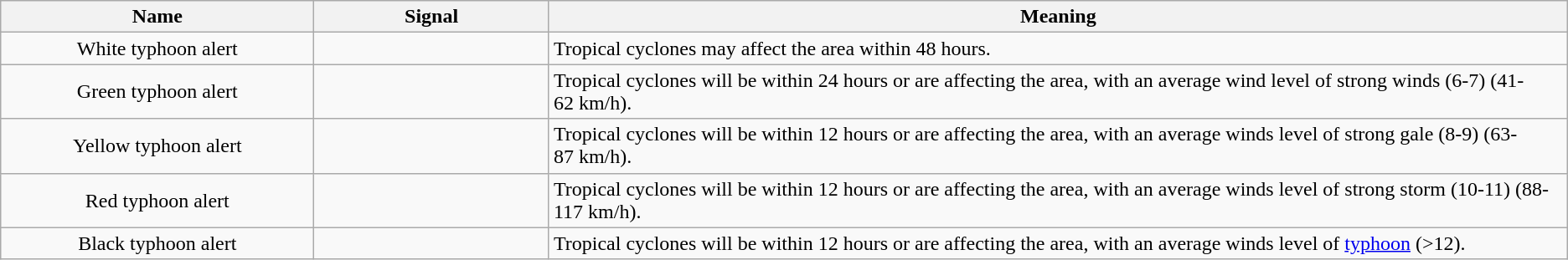<table class="wikitable">
<tr>
<th width="20%">Name</th>
<th width="15%">Signal</th>
<th width="65%">Meaning</th>
</tr>
<tr>
<td style="text-align: center;">White typhoon alert</td>
<td style="text-align: center;"></td>
<td>Tropical cyclones may affect the area within 48 hours.</td>
</tr>
<tr>
<td style="text-align: center;">Green typhoon alert</td>
<td style="text-align: center;"></td>
<td>Tropical cyclones will be within 24 hours or are affecting the area, with an average wind level of strong winds (6-7) (41-62 km/h).</td>
</tr>
<tr>
<td style="text-align: center;">Yellow typhoon alert</td>
<td style="text-align: center;"></td>
<td>Tropical cyclones will be within 12 hours or are affecting the area, with an average winds level of strong gale (8-9) (63-87 km/h).</td>
</tr>
<tr>
<td style="text-align: center;">Red typhoon alert</td>
<td style="text-align: center;"></td>
<td>Tropical cyclones will be within 12 hours or are affecting the area, with an average winds level of strong storm (10-11) (88-117 km/h).</td>
</tr>
<tr>
<td style="text-align: center;">Black typhoon alert</td>
<td style="text-align: center;"></td>
<td>Tropical cyclones will be within 12 hours or are affecting the area, with an average winds level of <a href='#'>typhoon</a> (>12).</td>
</tr>
</table>
